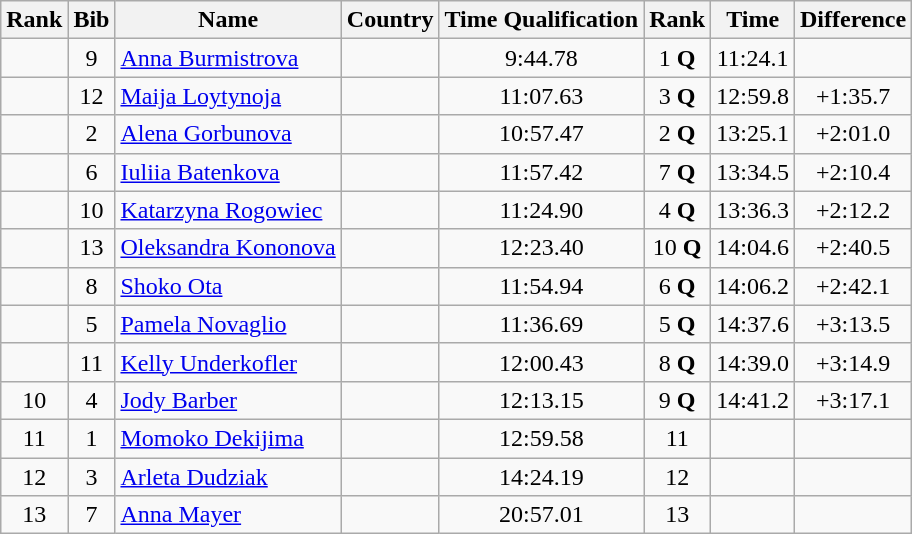<table class="wikitable sortable" style="text-align:center">
<tr>
<th>Rank</th>
<th>Bib</th>
<th>Name</th>
<th>Country</th>
<th>Time Qualification</th>
<th>Rank</th>
<th>Time</th>
<th>Difference</th>
</tr>
<tr>
<td></td>
<td>9</td>
<td align=left><a href='#'>Anna Burmistrova</a></td>
<td align=left></td>
<td>9:44.78</td>
<td>1 <strong>Q</strong></td>
<td>11:24.1</td>
<td></td>
</tr>
<tr>
<td></td>
<td>12</td>
<td align=left><a href='#'>Maija Loytynoja</a></td>
<td align=left></td>
<td>11:07.63</td>
<td>3 <strong>Q</strong></td>
<td>12:59.8</td>
<td>+1:35.7</td>
</tr>
<tr>
<td></td>
<td>2</td>
<td align=left><a href='#'>Alena Gorbunova</a></td>
<td align=left></td>
<td>10:57.47</td>
<td>2 <strong>Q</strong></td>
<td>13:25.1</td>
<td>+2:01.0</td>
</tr>
<tr>
<td></td>
<td>6</td>
<td align=left><a href='#'>Iuliia Batenkova</a></td>
<td align=left></td>
<td>11:57.42</td>
<td>7 <strong>Q</strong></td>
<td>13:34.5</td>
<td>+2:10.4</td>
</tr>
<tr>
<td></td>
<td>10</td>
<td align=left><a href='#'>Katarzyna Rogowiec</a></td>
<td align=left></td>
<td>11:24.90</td>
<td>4 <strong>Q</strong></td>
<td>13:36.3</td>
<td>+2:12.2</td>
</tr>
<tr>
<td></td>
<td>13</td>
<td align=left><a href='#'>Oleksandra Kononova</a></td>
<td align=left></td>
<td>12:23.40</td>
<td>10 <strong>Q</strong></td>
<td>14:04.6</td>
<td>+2:40.5</td>
</tr>
<tr>
<td></td>
<td>8</td>
<td align=left><a href='#'>Shoko Ota</a></td>
<td align=left></td>
<td>11:54.94</td>
<td>6 <strong>Q</strong></td>
<td>14:06.2</td>
<td>+2:42.1</td>
</tr>
<tr>
<td></td>
<td>5</td>
<td align=left><a href='#'>Pamela Novaglio</a></td>
<td align=left></td>
<td>11:36.69</td>
<td>5 <strong>Q</strong></td>
<td>14:37.6</td>
<td>+3:13.5</td>
</tr>
<tr>
<td></td>
<td>11</td>
<td align=left><a href='#'>Kelly Underkofler</a></td>
<td align=left></td>
<td>12:00.43</td>
<td>8 <strong>Q</strong></td>
<td>14:39.0</td>
<td>+3:14.9</td>
</tr>
<tr>
<td>10</td>
<td>4</td>
<td align=left><a href='#'>Jody Barber</a></td>
<td align=left></td>
<td>12:13.15</td>
<td>9 <strong>Q</strong></td>
<td>14:41.2</td>
<td>+3:17.1</td>
</tr>
<tr>
<td>11</td>
<td>1</td>
<td align=left><a href='#'>Momoko Dekijima</a></td>
<td align=left></td>
<td>12:59.58</td>
<td>11</td>
<td></td>
<td></td>
</tr>
<tr>
<td>12</td>
<td>3</td>
<td align=left><a href='#'>Arleta Dudziak</a></td>
<td align=left></td>
<td>14:24.19</td>
<td>12</td>
<td></td>
<td></td>
</tr>
<tr>
<td>13</td>
<td>7</td>
<td align=left><a href='#'>Anna Mayer</a></td>
<td align=left></td>
<td>20:57.01</td>
<td>13</td>
<td></td>
<td></td>
</tr>
</table>
